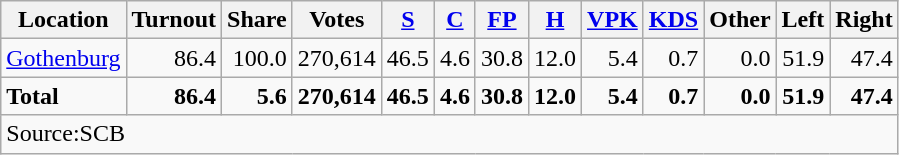<table class="wikitable sortable" style=text-align:right>
<tr>
<th>Location</th>
<th>Turnout</th>
<th>Share</th>
<th>Votes</th>
<th><a href='#'>S</a></th>
<th><a href='#'>C</a></th>
<th><a href='#'>FP</a></th>
<th><a href='#'>H</a></th>
<th><a href='#'>VPK</a></th>
<th><a href='#'>KDS</a></th>
<th>Other</th>
<th>Left</th>
<th>Right</th>
</tr>
<tr>
<td align=left><a href='#'>Gothenburg</a></td>
<td>86.4</td>
<td>100.0</td>
<td>270,614</td>
<td>46.5</td>
<td>4.6</td>
<td>30.8</td>
<td>12.0</td>
<td>5.4</td>
<td>0.7</td>
<td>0.0</td>
<td>51.9</td>
<td>47.4</td>
</tr>
<tr>
<td align=left><strong>Total</strong></td>
<td><strong>86.4</strong></td>
<td><strong>5.6</strong></td>
<td><strong>270,614</strong></td>
<td><strong>46.5</strong></td>
<td><strong>4.6</strong></td>
<td><strong>30.8</strong></td>
<td><strong>12.0</strong></td>
<td><strong>5.4</strong></td>
<td><strong>0.7</strong></td>
<td><strong>0.0</strong></td>
<td><strong>51.9</strong></td>
<td><strong>47.4</strong></td>
</tr>
<tr>
<td align=left colspan=13>Source:SCB </td>
</tr>
</table>
